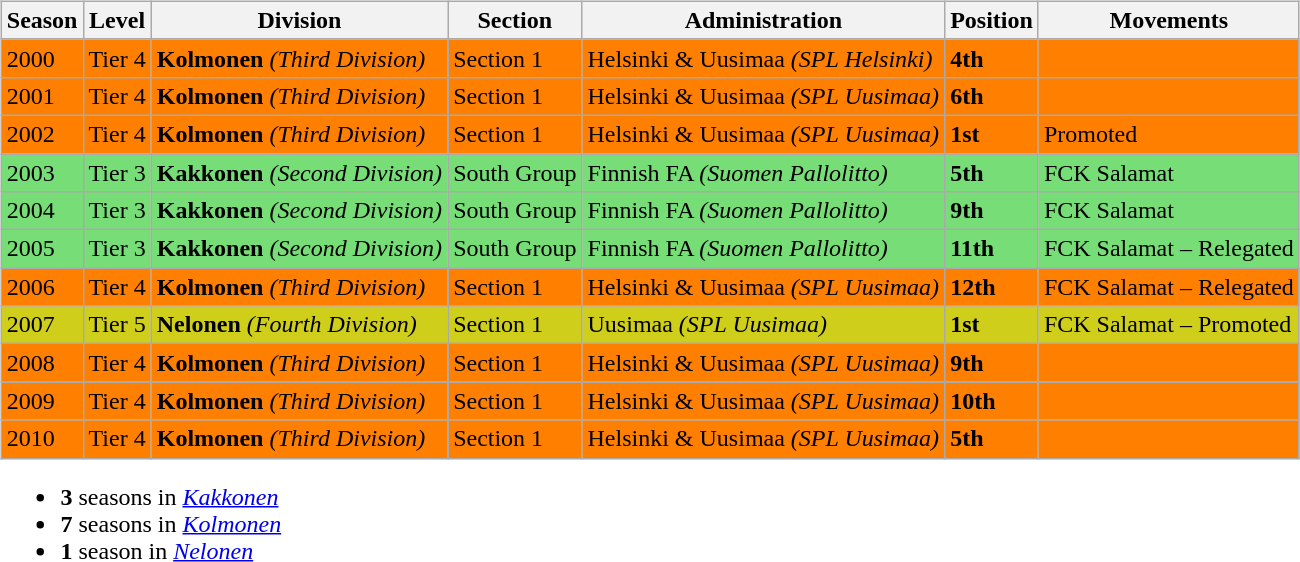<table>
<tr>
<td valign="top" width=0%><br><table class="wikitable">
<tr style="background:#f0f6fa;">
<th><strong>Season</strong></th>
<th><strong>Level</strong></th>
<th><strong>Division</strong></th>
<th><strong>Section</strong></th>
<th><strong>Administration</strong></th>
<th><strong>Position</strong></th>
<th><strong>Movements</strong></th>
</tr>
<tr>
<td style="background:#FF7F00;">2000</td>
<td style="background:#FF7F00;">Tier 4</td>
<td style="background:#FF7F00;"><strong>Kolmonen</strong> <em>(Third Division)</em></td>
<td style="background:#FF7F00;">Section 1</td>
<td style="background:#FF7F00;">Helsinki & Uusimaa <em>(SPL Helsinki)</em></td>
<td style="background:#FF7F00;"><strong>4th</strong></td>
<td style="background:#FF7F00;"></td>
</tr>
<tr>
<td style="background:#FF7F00;">2001</td>
<td style="background:#FF7F00;">Tier 4</td>
<td style="background:#FF7F00;"><strong>Kolmonen</strong> <em>(Third Division)</em></td>
<td style="background:#FF7F00;">Section 1</td>
<td style="background:#FF7F00;">Helsinki & Uusimaa <em>(SPL Uusimaa)</em></td>
<td style="background:#FF7F00;"><strong>6th</strong></td>
<td style="background:#FF7F00;"></td>
</tr>
<tr>
<td style="background:#FF7F00;">2002</td>
<td style="background:#FF7F00;">Tier 4</td>
<td style="background:#FF7F00;"><strong>Kolmonen</strong> <em>(Third Division)</em></td>
<td style="background:#FF7F00;">Section 1</td>
<td style="background:#FF7F00;">Helsinki & Uusimaa <em>(SPL Uusimaa)</em></td>
<td style="background:#FF7F00;"><strong>1st</strong></td>
<td style="background:#FF7F00;">Promoted</td>
</tr>
<tr>
<td style="background:#77DD77;">2003</td>
<td style="background:#77DD77;">Tier 3</td>
<td style="background:#77DD77;"><strong>Kakkonen</strong> <em>(Second Division)</em></td>
<td style="background:#77DD77;">South Group</td>
<td style="background:#77DD77;">Finnish FA <em>(Suomen Pallolitto)</em></td>
<td style="background:#77DD77;"><strong>5th</strong></td>
<td style="background:#77DD77;">FCK Salamat</td>
</tr>
<tr>
<td style="background:#77DD77;">2004</td>
<td style="background:#77DD77;">Tier 3</td>
<td style="background:#77DD77;"><strong>Kakkonen</strong> <em>(Second Division)</em></td>
<td style="background:#77DD77;">South Group</td>
<td style="background:#77DD77;">Finnish FA <em>(Suomen Pallolitto)</em></td>
<td style="background:#77DD77;"><strong>9th</strong></td>
<td style="background:#77DD77;">FCK Salamat</td>
</tr>
<tr>
<td style="background:#77DD77;">2005</td>
<td style="background:#77DD77;">Tier 3</td>
<td style="background:#77DD77;"><strong>Kakkonen</strong> <em>(Second Division)</em></td>
<td style="background:#77DD77;">South Group</td>
<td style="background:#77DD77;">Finnish FA <em>(Suomen Pallolitto)</em></td>
<td style="background:#77DD77;"><strong>11th</strong></td>
<td style="background:#77DD77;">FCK Salamat – Relegated</td>
</tr>
<tr>
<td style="background:#FF7F00;">2006</td>
<td style="background:#FF7F00;">Tier 4</td>
<td style="background:#FF7F00;"><strong>Kolmonen</strong> <em>(Third Division)</em></td>
<td style="background:#FF7F00;">Section 1</td>
<td style="background:#FF7F00;">Helsinki & Uusimaa <em>(SPL Uusimaa)</em></td>
<td style="background:#FF7F00;"><strong>12th</strong></td>
<td style="background:#FF7F00;">FCK Salamat – Relegated</td>
</tr>
<tr>
<td style="background:#CECE1B;">2007</td>
<td style="background:#CECE1B;">Tier 5</td>
<td style="background:#CECE1B;"><strong>Nelonen</strong> <em>(Fourth Division)</em></td>
<td style="background:#CECE1B;">Section 1</td>
<td style="background:#CECE1B;">Uusimaa <em>(SPL Uusimaa)</em></td>
<td style="background:#CECE1B;"><strong>1st</strong></td>
<td style="background:#CECE1B;">FCK Salamat – Promoted</td>
</tr>
<tr>
<td style="background:#FF7F00;">2008</td>
<td style="background:#FF7F00;">Tier 4</td>
<td style="background:#FF7F00;"><strong>Kolmonen</strong> <em>(Third Division)</em></td>
<td style="background:#FF7F00;">Section 1</td>
<td style="background:#FF7F00;">Helsinki & Uusimaa <em>(SPL Uusimaa)</em></td>
<td style="background:#FF7F00;"><strong>9th</strong></td>
<td style="background:#FF7F00;"></td>
</tr>
<tr>
<td style="background:#FF7F00;">2009</td>
<td style="background:#FF7F00;">Tier 4</td>
<td style="background:#FF7F00;"><strong>Kolmonen</strong> <em>(Third Division)</em></td>
<td style="background:#FF7F00;">Section 1</td>
<td style="background:#FF7F00;">Helsinki & Uusimaa <em>(SPL Uusimaa)</em></td>
<td style="background:#FF7F00;"><strong>10th</strong></td>
<td style="background:#FF7F00;"></td>
</tr>
<tr>
<td style="background:#FF7F00;">2010</td>
<td style="background:#FF7F00;">Tier 4</td>
<td style="background:#FF7F00;"><strong>Kolmonen</strong> <em>(Third Division)</em></td>
<td style="background:#FF7F00;">Section 1</td>
<td style="background:#FF7F00;">Helsinki & Uusimaa <em>(SPL Uusimaa)</em></td>
<td style="background:#FF7F00;"><strong>5th</strong></td>
<td style="background:#FF7F00;"></td>
</tr>
</table>
<ul><li><strong>3</strong> seasons in <em><a href='#'>Kakkonen</a></em></li><li><strong>7</strong> seasons in <em><a href='#'>Kolmonen</a></em></li><li><strong>1</strong> season in <em><a href='#'>Nelonen</a></em></li></ul></td>
</tr>
</table>
